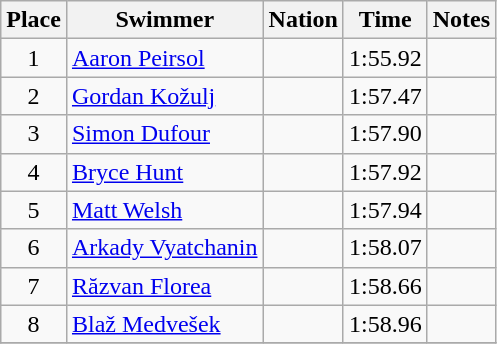<table class="wikitable sortable" style="text-align:center">
<tr>
<th>Place</th>
<th>Swimmer</th>
<th>Nation</th>
<th>Time</th>
<th>Notes</th>
</tr>
<tr>
<td>1</td>
<td align=left><a href='#'>Aaron Peirsol</a></td>
<td align=left></td>
<td>1:55.92</td>
<td></td>
</tr>
<tr>
<td>2</td>
<td align=left><a href='#'>Gordan Kožulj</a></td>
<td align=left></td>
<td>1:57.47</td>
<td></td>
</tr>
<tr>
<td>3</td>
<td align=left><a href='#'>Simon Dufour</a></td>
<td align=left></td>
<td>1:57.90</td>
<td></td>
</tr>
<tr>
<td>4</td>
<td align=left><a href='#'>Bryce Hunt</a></td>
<td align=left></td>
<td>1:57.92</td>
<td></td>
</tr>
<tr>
<td>5</td>
<td align=left><a href='#'>Matt Welsh</a></td>
<td align=left></td>
<td>1:57.94</td>
<td></td>
</tr>
<tr>
<td>6</td>
<td align=left><a href='#'>Arkady Vyatchanin</a></td>
<td align=left></td>
<td>1:58.07</td>
<td></td>
</tr>
<tr>
<td>7</td>
<td align=left><a href='#'>Răzvan Florea</a></td>
<td align=left></td>
<td>1:58.66</td>
<td></td>
</tr>
<tr>
<td>8</td>
<td align=left><a href='#'>Blaž Medvešek</a></td>
<td align=left></td>
<td>1:58.96</td>
<td></td>
</tr>
<tr>
</tr>
</table>
